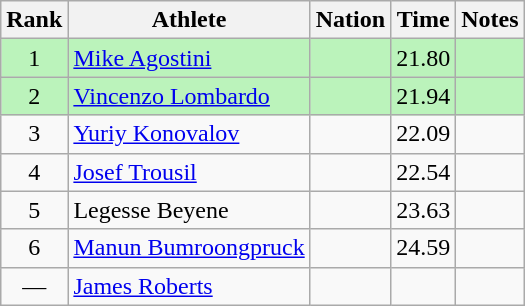<table class="wikitable sortable" style="text-align:center">
<tr>
<th>Rank</th>
<th>Athlete</th>
<th>Nation</th>
<th>Time</th>
<th>Notes</th>
</tr>
<tr bgcolor=bbf3bb>
<td>1</td>
<td align=left><a href='#'>Mike Agostini</a></td>
<td align=left></td>
<td>21.80</td>
<td></td>
</tr>
<tr bgcolor=bbf3bb>
<td>2</td>
<td align=left><a href='#'>Vincenzo Lombardo</a></td>
<td align=left></td>
<td>21.94</td>
<td></td>
</tr>
<tr>
<td>3</td>
<td align=left><a href='#'>Yuriy Konovalov</a></td>
<td align=left></td>
<td>22.09</td>
<td></td>
</tr>
<tr>
<td>4</td>
<td align=left><a href='#'>Josef Trousil</a></td>
<td align=left></td>
<td>22.54</td>
<td></td>
</tr>
<tr>
<td>5</td>
<td align=left>Legesse Beyene</td>
<td align=left></td>
<td>23.63</td>
<td></td>
</tr>
<tr>
<td>6</td>
<td align=left><a href='#'>Manun Bumroongpruck</a></td>
<td align=left></td>
<td>24.59</td>
<td></td>
</tr>
<tr>
<td data-sort-value=7>—</td>
<td align=left><a href='#'>James Roberts</a></td>
<td align=left></td>
<td data-sort-value=99.99></td>
<td></td>
</tr>
</table>
